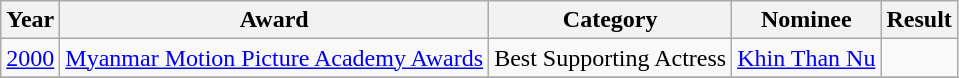<table class="wikitable">
<tr>
<th>Year</th>
<th>Award</th>
<th>Category</th>
<th>Nominee</th>
<th>Result</th>
</tr>
<tr>
<td><a href='#'>2000</a></td>
<td><a href='#'>Myanmar Motion Picture Academy Awards</a></td>
<td>Best Supporting Actress</td>
<td><a href='#'>Khin Than Nu</a></td>
<td></td>
</tr>
<tr>
</tr>
</table>
